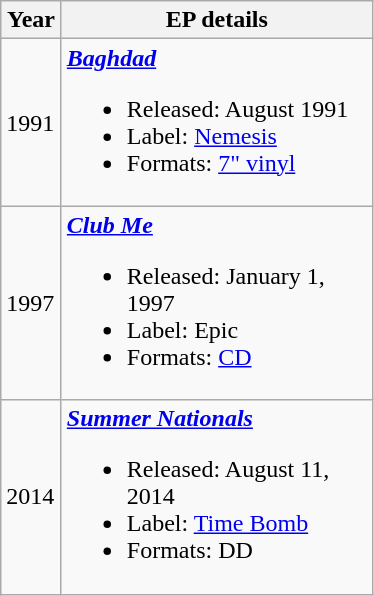<table class="wikitable">
<tr>
<th style="width:33px;">Year</th>
<th style="width:200px;">EP details</th>
</tr>
<tr>
<td>1991</td>
<td><strong><em><a href='#'>Baghdad</a></em></strong><br><ul><li>Released: August 1991</li><li>Label: <a href='#'>Nemesis</a></li><li>Formats: <a href='#'>7" vinyl</a></li></ul></td>
</tr>
<tr>
<td>1997</td>
<td><strong><em><a href='#'>Club Me</a></em></strong><br><ul><li>Released: January 1, 1997</li><li>Label: Epic</li><li>Formats: <a href='#'>CD</a></li></ul></td>
</tr>
<tr>
<td>2014</td>
<td><strong><em><a href='#'>Summer Nationals</a></em></strong><br><ul><li>Released: August 11, 2014</li><li>Label: <a href='#'>Time Bomb</a></li><li>Formats:  DD</li></ul></td>
</tr>
</table>
